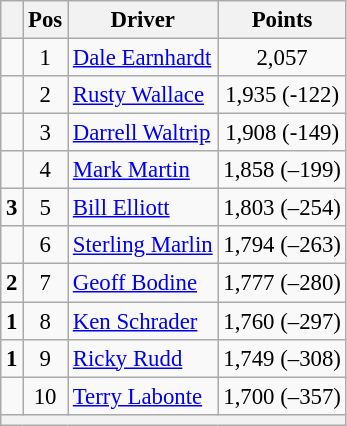<table class="wikitable" style="font-size: 95%;">
<tr>
<th></th>
<th>Pos</th>
<th>Driver</th>
<th>Points</th>
</tr>
<tr>
<td align="left"></td>
<td style="text-align:center;">1</td>
<td><a href='#'>Dale Earnhardt</a></td>
<td style="text-align:center;">2,057</td>
</tr>
<tr>
<td align="left"></td>
<td style="text-align:center;">2</td>
<td><a href='#'>Rusty Wallace</a></td>
<td style="text-align:center;">1,935 (-122)</td>
</tr>
<tr>
<td align="left"></td>
<td style="text-align:center;">3</td>
<td><a href='#'>Darrell Waltrip</a></td>
<td style="text-align:center;">1,908 (-149)</td>
</tr>
<tr>
<td align="left"></td>
<td style="text-align:center;">4</td>
<td><a href='#'>Mark Martin</a></td>
<td style="text-align:center;">1,858 (–199)</td>
</tr>
<tr>
<td align="left">  <strong>3</strong></td>
<td style="text-align:center;">5</td>
<td><a href='#'>Bill Elliott</a></td>
<td style="text-align:center;">1,803 (–254)</td>
</tr>
<tr>
<td align="left"></td>
<td style="text-align:center;">6</td>
<td><a href='#'>Sterling Marlin</a></td>
<td style="text-align:center;">1,794 (–263)</td>
</tr>
<tr>
<td align="left">  <strong>2</strong></td>
<td style="text-align:center;">7</td>
<td><a href='#'>Geoff Bodine</a></td>
<td style="text-align:center;">1,777 (–280)</td>
</tr>
<tr>
<td align="left">  <strong>1</strong></td>
<td style="text-align:center;">8</td>
<td><a href='#'>Ken Schrader</a></td>
<td style="text-align:center;">1,760 (–297)</td>
</tr>
<tr>
<td align="left">  <strong>1</strong></td>
<td style="text-align:center;">9</td>
<td><a href='#'>Ricky Rudd</a></td>
<td style="text-align:center;">1,749 (–308)</td>
</tr>
<tr>
<td align="left"></td>
<td style="text-align:center;">10</td>
<td><a href='#'>Terry Labonte</a></td>
<td style="text-align:center;">1,700 (–357)</td>
</tr>
<tr class="sortbottom">
<th colspan="9"></th>
</tr>
</table>
